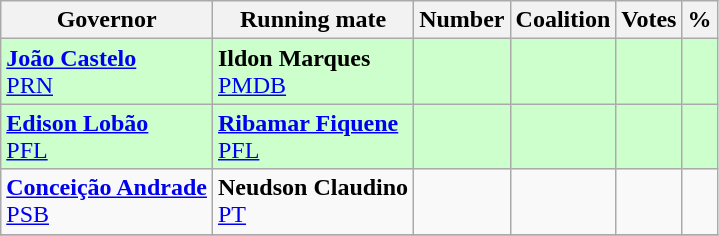<table class="wikitable">
<tr>
<th>Governor</th>
<th>Running mate</th>
<th>Number</th>
<th>Coalition</th>
<th>Votes</th>
<th>%</th>
</tr>
<tr style="background-color: #CCFFCC">
<td><strong><a href='#'>João Castelo</a></strong><br><a href='#'>PRN</a></td>
<td><strong>Ildon Marques</strong><br><a href='#'>PMDB</a></td>
<td></td>
<td></td>
<td></td>
<td></td>
</tr>
<tr style="background-color: #CCFFCC">
<td><strong><a href='#'>Edison Lobão</a></strong><br><a href='#'>PFL</a></td>
<td><strong><a href='#'>Ribamar Fiquene</a></strong><br><a href='#'>PFL</a></td>
<td></td>
<td></td>
<td></td>
<td></td>
</tr>
<tr>
<td><strong><a href='#'>Conceição Andrade</a></strong><br><a href='#'>PSB</a></td>
<td><strong>Neudson Claudino</strong><br><a href='#'>PT</a></td>
<td></td>
<td></td>
<td></td>
<td></td>
</tr>
<tr>
</tr>
</table>
